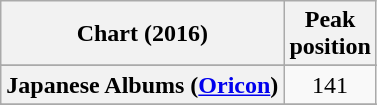<table class="wikitable sortable plainrowheaders" style="text-align:center">
<tr>
<th scope="col">Chart (2016)</th>
<th scope="col">Peak<br> position</th>
</tr>
<tr>
</tr>
<tr>
<th scope="row">Japanese Albums (<a href='#'>Oricon</a>)</th>
<td>141</td>
</tr>
<tr>
</tr>
<tr>
</tr>
</table>
